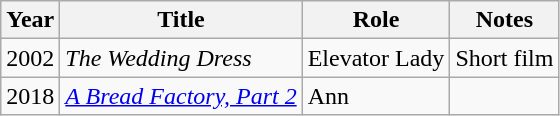<table class="wikitable sortable plainrowheaders">
<tr style="text-align:center;">
<th scope="col">Year</th>
<th scope="col">Title</th>
<th scope="col">Role</th>
<th scope="col">Notes</th>
</tr>
<tr>
<td>2002</td>
<td><em>The Wedding Dress</em></td>
<td>Elevator Lady</td>
<td>Short film</td>
</tr>
<tr>
<td>2018</td>
<td><em><a href='#'>A Bread Factory, Part 2</a></em></td>
<td>Ann</td>
<td></td>
</tr>
</table>
